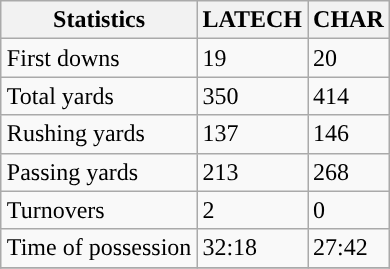<table class="wikitable" style="float: right;">
<tr>
<th>Statistics</th>
<th>LATECH</th>
<th>CHAR</th>
</tr>
<tr>
<td>First downs</td>
<td>19</td>
<td>20</td>
</tr>
<tr>
<td>Total yards</td>
<td>350</td>
<td>414</td>
</tr>
<tr>
<td>Rushing yards</td>
<td>137</td>
<td>146</td>
</tr>
<tr>
<td>Passing yards</td>
<td>213</td>
<td>268</td>
</tr>
<tr>
<td>Turnovers</td>
<td>2</td>
<td>0</td>
</tr>
<tr>
<td>Time of possession</td>
<td>32:18</td>
<td>27:42</td>
</tr>
<tr>
</tr>
</table>
